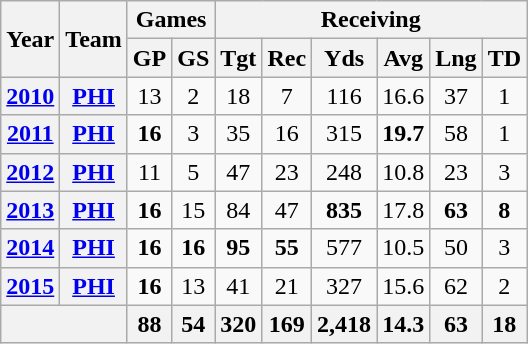<table class="wikitable" style="text-align:center">
<tr>
<th rowspan="2">Year</th>
<th rowspan="2">Team</th>
<th colspan="2">Games</th>
<th colspan="6">Receiving</th>
</tr>
<tr>
<th>GP</th>
<th>GS</th>
<th>Tgt</th>
<th>Rec</th>
<th>Yds</th>
<th>Avg</th>
<th>Lng</th>
<th>TD</th>
</tr>
<tr>
<th><a href='#'>2010</a></th>
<th><a href='#'>PHI</a></th>
<td>13</td>
<td>2</td>
<td>18</td>
<td>7</td>
<td>116</td>
<td>16.6</td>
<td>37</td>
<td>1</td>
</tr>
<tr>
<th><a href='#'>2011</a></th>
<th><a href='#'>PHI</a></th>
<td><strong>16</strong></td>
<td>3</td>
<td>35</td>
<td>16</td>
<td>315</td>
<td><strong>19.7</strong></td>
<td>58</td>
<td>1</td>
</tr>
<tr>
<th><a href='#'>2012</a></th>
<th><a href='#'>PHI</a></th>
<td>11</td>
<td>5</td>
<td>47</td>
<td>23</td>
<td>248</td>
<td>10.8</td>
<td>23</td>
<td>3</td>
</tr>
<tr>
<th><a href='#'>2013</a></th>
<th><a href='#'>PHI</a></th>
<td><strong>16</strong></td>
<td>15</td>
<td>84</td>
<td>47</td>
<td><strong>835</strong></td>
<td>17.8</td>
<td><strong>63</strong></td>
<td><strong>8</strong></td>
</tr>
<tr>
<th><a href='#'>2014</a></th>
<th><a href='#'>PHI</a></th>
<td><strong>16</strong></td>
<td><strong>16</strong></td>
<td><strong>95</strong></td>
<td><strong>55</strong></td>
<td>577</td>
<td>10.5</td>
<td>50</td>
<td>3</td>
</tr>
<tr>
<th><a href='#'>2015</a></th>
<th><a href='#'>PHI</a></th>
<td><strong>16</strong></td>
<td>13</td>
<td>41</td>
<td>21</td>
<td>327</td>
<td>15.6</td>
<td>62</td>
<td>2</td>
</tr>
<tr>
<th colspan="2"></th>
<th>88</th>
<th>54</th>
<th>320</th>
<th>169</th>
<th>2,418</th>
<th>14.3</th>
<th>63</th>
<th>18</th>
</tr>
</table>
